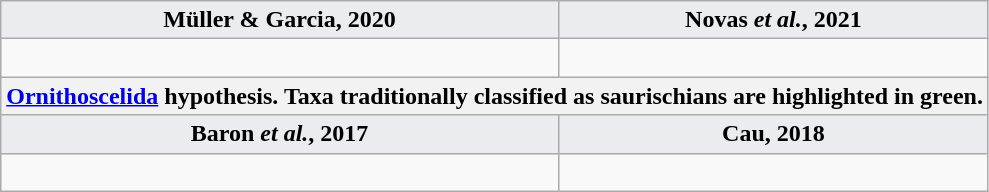<table class="wikitable">
<tr>
<th style="background:#eaecf0;">Müller & Garcia, 2020</th>
<th style="background:#eaecf0;">Novas <em>et al.</em>, 2021</th>
</tr>
<tr>
<td><br></td>
<td><br></td>
</tr>
<tr>
<th colspan="2"><a href='#'>Ornithoscelida</a> hypothesis. Taxa traditionally classified as saurischians are highlighted in <span>green</span>.</th>
</tr>
<tr>
<th style="background:#eaecf0;">Baron <em>et al.</em>, 2017</th>
<th style="background:#eaecf0;">Cau, 2018</th>
</tr>
<tr>
<td><br></td>
<td></td>
</tr>
</table>
